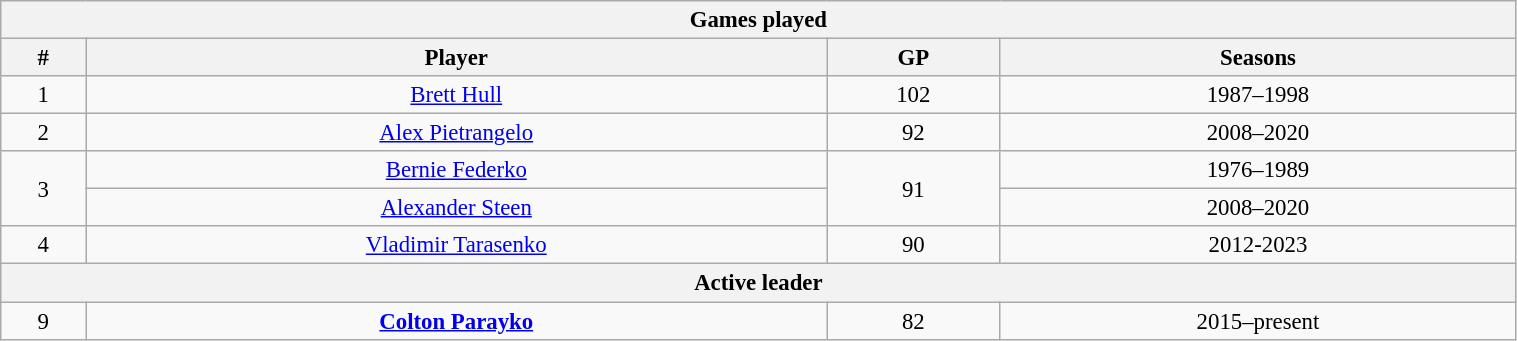<table class="wikitable" style="text-align: center; font-size: 95%" width="80%">
<tr>
<th colspan="4">Games played</th>
</tr>
<tr>
<th>#</th>
<th>Player</th>
<th>GP</th>
<th>Seasons</th>
</tr>
<tr>
<td>1</td>
<td><a href='#'>Brett Hull</a></td>
<td>102</td>
<td>1987–1998</td>
</tr>
<tr>
<td>2</td>
<td><a href='#'>Alex Pietrangelo</a></td>
<td>92</td>
<td>2008–2020</td>
</tr>
<tr>
<td rowspan="2">3</td>
<td><a href='#'>Bernie Federko</a></td>
<td rowspan="2">91</td>
<td>1976–1989</td>
</tr>
<tr>
<td><a href='#'>Alexander Steen</a></td>
<td>2008–2020</td>
</tr>
<tr>
<td>4</td>
<td><a href='#'>Vladimir Tarasenko</a></td>
<td>90</td>
<td>2012-2023</td>
</tr>
<tr>
<th colspan="4">Active leader</th>
</tr>
<tr>
<td>9</td>
<td><strong><a href='#'>Colton Parayko</a></strong></td>
<td>82</td>
<td>2015–present</td>
</tr>
</table>
